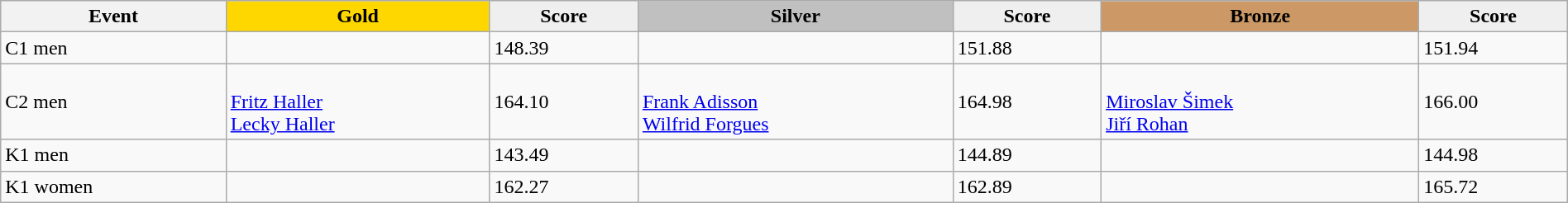<table class="wikitable" width=100%>
<tr>
<th>Event</th>
<td align=center bgcolor="gold"><strong>Gold</strong></td>
<td align=center bgcolor="EFEFEF"><strong>Score</strong></td>
<td align=center bgcolor="silver"><strong>Silver</strong></td>
<td align=center bgcolor="EFEFEF"><strong>Score</strong></td>
<td align=center bgcolor="CC9966"><strong>Bronze</strong></td>
<td align=center bgcolor="EFEFEF"><strong>Score</strong></td>
</tr>
<tr>
<td>C1 men</td>
<td></td>
<td>148.39</td>
<td></td>
<td>151.88</td>
<td></td>
<td>151.94</td>
</tr>
<tr>
<td>C2 men</td>
<td><br><a href='#'>Fritz Haller</a><br><a href='#'>Lecky Haller</a></td>
<td>164.10</td>
<td><br><a href='#'>Frank Adisson</a><br><a href='#'>Wilfrid Forgues</a></td>
<td>164.98</td>
<td><br><a href='#'>Miroslav Šimek</a><br><a href='#'>Jiří Rohan</a></td>
<td>166.00</td>
</tr>
<tr>
<td>K1 men</td>
<td></td>
<td>143.49</td>
<td></td>
<td>144.89</td>
<td></td>
<td>144.98</td>
</tr>
<tr>
<td>K1 women</td>
<td></td>
<td>162.27</td>
<td></td>
<td>162.89</td>
<td></td>
<td>165.72</td>
</tr>
</table>
